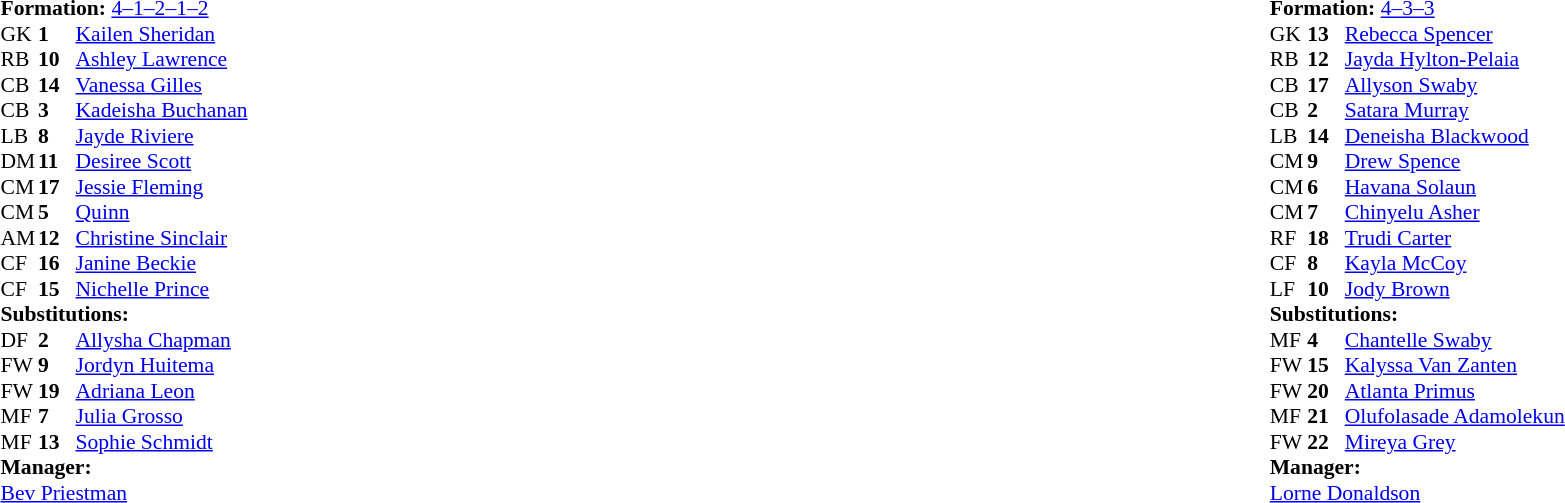<table width="100%">
<tr>
<td valign="top" width="50%"><br><table style="font-size:90%" cellspacing="0" cellpadding="0">
<tr>
<th width=25></th>
<th width=25></th>
</tr>
<tr>
<td colspan=3><strong>Formation:</strong> <a href='#'>4–1–2–1–2</a></td>
</tr>
<tr>
<td>GK</td>
<td><strong>1</strong></td>
<td><a href='#'>Kailen Sheridan</a></td>
</tr>
<tr>
<td>RB</td>
<td><strong>10</strong></td>
<td><a href='#'>Ashley Lawrence</a></td>
<td></td>
<td></td>
</tr>
<tr>
<td>CB</td>
<td><strong>14</strong></td>
<td><a href='#'>Vanessa Gilles</a></td>
</tr>
<tr>
<td>CB</td>
<td><strong>3</strong></td>
<td><a href='#'>Kadeisha Buchanan</a></td>
</tr>
<tr>
<td>LB</td>
<td><strong>8</strong></td>
<td><a href='#'>Jayde Riviere</a></td>
</tr>
<tr>
<td>DM</td>
<td><strong>11</strong></td>
<td><a href='#'>Desiree Scott</a></td>
<td></td>
<td></td>
</tr>
<tr>
<td>CM</td>
<td><strong>17</strong></td>
<td><a href='#'>Jessie Fleming</a></td>
<td></td>
<td></td>
</tr>
<tr>
<td>CM</td>
<td><strong>5</strong></td>
<td><a href='#'>Quinn</a></td>
</tr>
<tr>
<td>AM</td>
<td><strong>12</strong></td>
<td><a href='#'>Christine Sinclair</a></td>
<td></td>
<td></td>
</tr>
<tr>
<td>CF</td>
<td><strong>16</strong></td>
<td><a href='#'>Janine Beckie</a></td>
</tr>
<tr>
<td>CF</td>
<td><strong>15</strong></td>
<td><a href='#'>Nichelle Prince</a></td>
<td></td>
<td></td>
</tr>
<tr>
<td colspan=3><strong>Substitutions:</strong></td>
</tr>
<tr>
<td>DF</td>
<td><strong>2</strong></td>
<td><a href='#'>Allysha Chapman</a></td>
<td></td>
<td></td>
</tr>
<tr>
<td>FW</td>
<td><strong>9</strong></td>
<td><a href='#'>Jordyn Huitema</a></td>
<td></td>
<td></td>
</tr>
<tr>
<td>FW</td>
<td><strong>19</strong></td>
<td><a href='#'>Adriana Leon</a></td>
<td></td>
<td></td>
</tr>
<tr>
<td>MF</td>
<td><strong>7</strong></td>
<td><a href='#'>Julia Grosso</a></td>
<td></td>
<td></td>
</tr>
<tr>
<td>MF</td>
<td><strong>13</strong></td>
<td><a href='#'>Sophie Schmidt</a></td>
<td></td>
<td></td>
</tr>
<tr>
<td colspan=3><strong>Manager:</strong></td>
</tr>
<tr>
<td colspan=3> <a href='#'>Bev Priestman</a></td>
</tr>
</table>
</td>
<td valign="top" width="50%"><br><table style="font-size:90%; margin:auto" cellspacing="0" cellpadding="0">
<tr>
<th width=25></th>
<th width=25></th>
</tr>
<tr>
<td colspan=3><strong>Formation:</strong> <a href='#'>4–3–3</a></td>
</tr>
<tr>
<td>GK</td>
<td><strong>13</strong></td>
<td><a href='#'>Rebecca Spencer</a></td>
</tr>
<tr>
<td>RB</td>
<td><strong>12</strong></td>
<td><a href='#'>Jayda Hylton-Pelaia</a></td>
<td></td>
<td></td>
</tr>
<tr>
<td>CB</td>
<td><strong>17</strong></td>
<td><a href='#'>Allyson Swaby</a></td>
</tr>
<tr>
<td>CB</td>
<td><strong>2</strong></td>
<td><a href='#'>Satara Murray</a></td>
</tr>
<tr>
<td>LB</td>
<td><strong>14</strong></td>
<td><a href='#'>Deneisha Blackwood</a></td>
</tr>
<tr>
<td>CM</td>
<td><strong>9</strong></td>
<td><a href='#'>Drew Spence</a></td>
<td></td>
<td></td>
</tr>
<tr>
<td>CM</td>
<td><strong>6</strong></td>
<td><a href='#'>Havana Solaun</a></td>
</tr>
<tr>
<td>CM</td>
<td><strong>7</strong></td>
<td><a href='#'>Chinyelu Asher</a></td>
<td></td>
<td></td>
</tr>
<tr>
<td>RF</td>
<td><strong>18</strong></td>
<td><a href='#'>Trudi Carter</a></td>
<td></td>
<td></td>
</tr>
<tr>
<td>CF</td>
<td><strong>8</strong></td>
<td><a href='#'>Kayla McCoy</a></td>
<td></td>
<td></td>
</tr>
<tr>
<td>LF</td>
<td><strong>10</strong></td>
<td><a href='#'>Jody Brown</a></td>
</tr>
<tr>
<td colspan=3><strong>Substitutions:</strong></td>
</tr>
<tr>
<td>MF</td>
<td><strong>4</strong></td>
<td><a href='#'>Chantelle Swaby</a></td>
<td></td>
<td></td>
</tr>
<tr>
<td>FW</td>
<td><strong>15</strong></td>
<td><a href='#'>Kalyssa Van Zanten</a></td>
<td></td>
<td></td>
</tr>
<tr>
<td>FW</td>
<td><strong>20</strong></td>
<td><a href='#'>Atlanta Primus</a></td>
<td></td>
<td></td>
</tr>
<tr>
<td>MF</td>
<td><strong>21</strong></td>
<td><a href='#'>Olufolasade Adamolekun</a></td>
<td></td>
<td></td>
</tr>
<tr>
<td>FW</td>
<td><strong>22</strong></td>
<td><a href='#'>Mireya Grey</a></td>
<td></td>
<td></td>
</tr>
<tr>
<td colspan=3><strong>Manager:</strong></td>
</tr>
<tr>
<td colspan=3><a href='#'>Lorne Donaldson</a></td>
</tr>
</table>
</td>
</tr>
</table>
